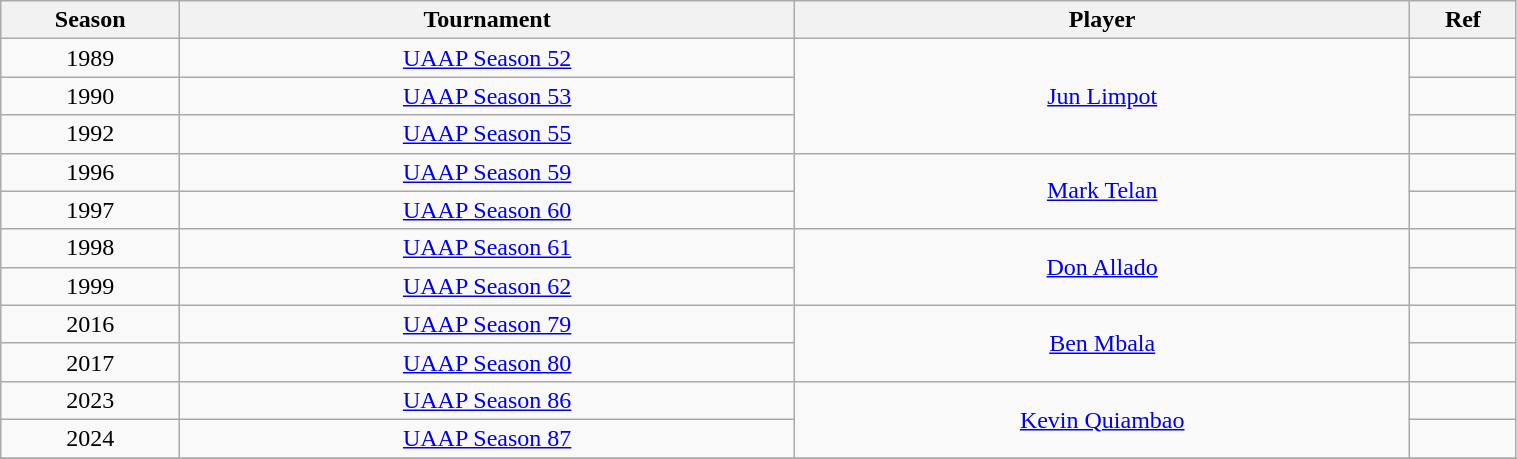<table class="wikitable sortable" style="text-align:center; width:80%">
<tr>
<th style="width:25px;">Season</th>
<th style="width:180px;">Tournament</th>
<th style="width:180px;">Player</th>
<th style="width:25px;">Ref</th>
</tr>
<tr>
<td>1989</td>
<td><a href='#'>UAAP Season 52</a></td>
<td rowspan="3"><a href='#'>Jun Limpot</a></td>
<td></td>
</tr>
<tr>
<td>1990</td>
<td><a href='#'>UAAP Season 53</a></td>
<td></td>
</tr>
<tr>
<td>1992</td>
<td><a href='#'>UAAP Season 55</a></td>
<td></td>
</tr>
<tr>
<td>1996</td>
<td><a href='#'>UAAP Season 59</a></td>
<td rowspan="2"><a href='#'>Mark Telan</a></td>
<td></td>
</tr>
<tr>
<td>1997</td>
<td><a href='#'>UAAP Season 60</a></td>
<td></td>
</tr>
<tr>
<td>1998</td>
<td><a href='#'>UAAP Season 61</a></td>
<td rowspan="2"><a href='#'>Don Allado</a></td>
<td></td>
</tr>
<tr>
<td>1999</td>
<td><a href='#'>UAAP Season 62</a></td>
<td></td>
</tr>
<tr>
<td>2016</td>
<td><a href='#'>UAAP Season 79</a></td>
<td rowspan="2"><a href='#'>Ben Mbala</a></td>
<td></td>
</tr>
<tr>
<td>2017</td>
<td><a href='#'>UAAP Season 80</a></td>
<td></td>
</tr>
<tr>
<td>2023</td>
<td><a href='#'>UAAP Season 86</a></td>
<td rowspan="2"><a href='#'>Kevin Quiambao</a></td>
<td></td>
</tr>
<tr>
<td>2024</td>
<td><a href='#'>UAAP Season 87</a></td>
<td></td>
</tr>
<tr>
</tr>
</table>
